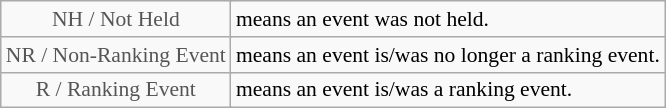<table class="wikitable" style="font-size:90%">
<tr>
<td style="text-align:center; color:#555555;" colspan="4">NH / Not Held</td>
<td>means an event was not held.</td>
</tr>
<tr>
<td style="text-align:center; color:#555555;" colspan="4">NR / Non-Ranking Event</td>
<td>means an event is/was no longer a ranking event.</td>
</tr>
<tr>
<td style="text-align:center; color:#555555;" colspan="4">R / Ranking Event</td>
<td>means an event is/was a ranking event.</td>
</tr>
</table>
